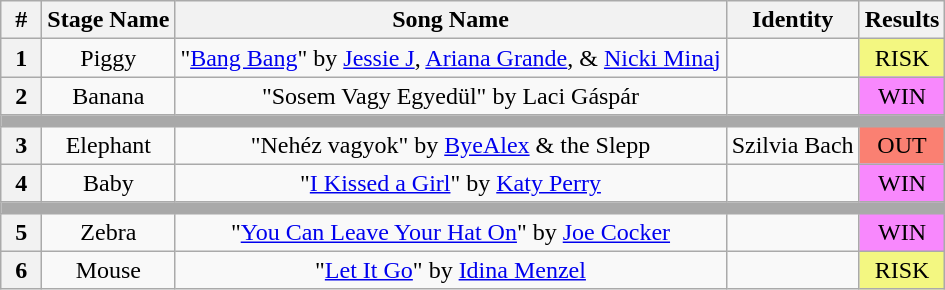<table class="wikitable" style="text-align:center">
<tr>
<th style="width:20px">#</th>
<th>Stage Name</th>
<th>Song Name</th>
<th>Identity</th>
<th>Results</th>
</tr>
<tr>
<th>1</th>
<td>Piggy</td>
<td>"<a href='#'>Bang Bang</a>" by <a href='#'>Jessie J</a>, <a href='#'>Ariana Grande</a>, & <a href='#'>Nicki Minaj</a></td>
<td></td>
<td bgcolor="#f3f781">RISK</td>
</tr>
<tr>
<th>2</th>
<td>Banana</td>
<td>"Sosem Vagy Egyedül" by Laci Gáspár</td>
<td></td>
<td bgcolor="#f888fd">WIN</td>
</tr>
<tr>
<th ! colspan="5" style="background:darkgrey"></th>
</tr>
<tr>
<th>3</th>
<td>Elephant</td>
<td>"Nehéz vagyok" by <a href='#'>ByeAlex</a> & the Slepp</td>
<td>Szilvia Bach</td>
<td bgcolor="salmon">OUT</td>
</tr>
<tr>
<th>4</th>
<td>Baby</td>
<td>"<a href='#'>I Kissed a Girl</a>" by <a href='#'>Katy Perry</a></td>
<td></td>
<td bgcolor="#f888fd">WIN</td>
</tr>
<tr>
<th ! colspan="5" style="background:darkgrey"></th>
</tr>
<tr>
<th>5</th>
<td>Zebra</td>
<td>"<a href='#'>You Can Leave Your Hat On</a>" by <a href='#'>Joe Cocker</a></td>
<td></td>
<td bgcolor="#f888fd">WIN</td>
</tr>
<tr>
<th>6</th>
<td>Mouse</td>
<td>"<a href='#'>Let It Go</a>" by <a href='#'>Idina Menzel</a></td>
<td></td>
<td bgcolor="#f3f781">RISK</td>
</tr>
</table>
